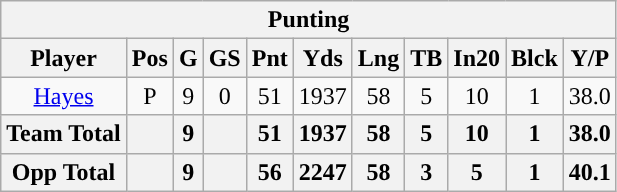<table class="wikitable" style="text-align:center">
<tr>
<th colspan="11">Punting</th>
</tr>
<tr>
<th>Player</th>
<th>Pos</th>
<th>G</th>
<th>GS</th>
<th>Pnt</th>
<th>Yds</th>
<th>Lng</th>
<th>TB</th>
<th>In20</th>
<th>Blck</th>
<th>Y/P</th>
</tr>
<tr>
<td><a href='#'>Hayes</a></td>
<td>P</td>
<td>9</td>
<td>0</td>
<td>51</td>
<td>1937</td>
<td>58</td>
<td>5</td>
<td>10</td>
<td>1</td>
<td>38.0</td>
</tr>
<tr>
<th>Team Total</th>
<th></th>
<th>9</th>
<th></th>
<th>51</th>
<th>1937</th>
<th>58</th>
<th>5</th>
<th>10</th>
<th>1</th>
<th>38.0</th>
</tr>
<tr>
<th>Opp Total</th>
<th></th>
<th>9</th>
<th></th>
<th>56</th>
<th>2247</th>
<th>58</th>
<th>3</th>
<th>5</th>
<th>1</th>
<th>40.1</th>
</tr>
</table>
